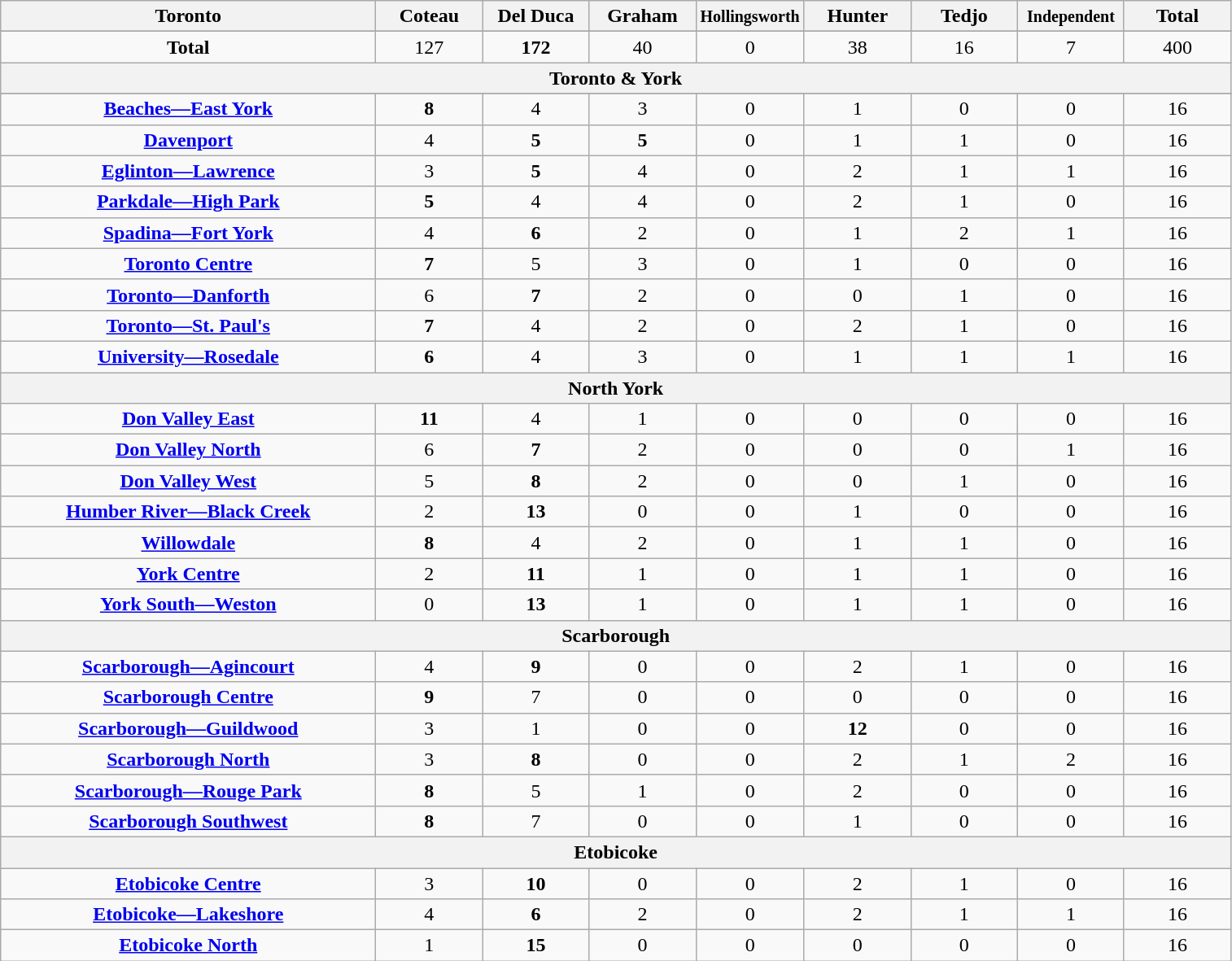<table class="wikitable mw-collapsible mw-collapsed">
<tr>
<th style="width:300px;">Toronto</th>
<th style="width:80px;">Coteau</th>
<th style="width:80px;">Del Duca</th>
<th style="width:80px;">Graham</th>
<th style="width:80px;"><small>Hollingsworth</small></th>
<th style="width:80px;">Hunter</th>
<th style="width:80px;">Tedjo</th>
<th style="width:80px;"><small>Independent</small></th>
<th style="width:80px;">Total</th>
</tr>
<tr>
</tr>
<tr>
</tr>
<tr style="text-align:center;">
<td><strong>Total</strong></td>
<td>127</td>
<td><strong>172</strong></td>
<td>40</td>
<td>0</td>
<td>38</td>
<td>16</td>
<td>7</td>
<td>400</td>
</tr>
<tr>
<th colspan = "9">Toronto & York</th>
</tr>
<tr>
</tr>
<tr style="text-align:center;">
<td><strong><a href='#'>Beaches—East York</a></strong></td>
<td><strong>8</strong></td>
<td>4</td>
<td>3</td>
<td>0</td>
<td>1</td>
<td>0</td>
<td>0</td>
<td>16</td>
</tr>
<tr style="text-align:center;">
<td><strong><a href='#'>Davenport</a></strong></td>
<td>4</td>
<td><strong>5</strong></td>
<td><strong>5</strong></td>
<td>0</td>
<td>1</td>
<td>1</td>
<td>0</td>
<td>16</td>
</tr>
<tr style="text-align:center;">
<td><strong><a href='#'>Eglinton—Lawrence</a></strong></td>
<td>3</td>
<td><strong>5</strong></td>
<td>4</td>
<td>0</td>
<td>2</td>
<td>1</td>
<td>1</td>
<td>16</td>
</tr>
<tr style="text-align:center;">
<td><strong><a href='#'>Parkdale—High Park</a></strong></td>
<td><strong>5</strong></td>
<td>4</td>
<td>4</td>
<td>0</td>
<td>2</td>
<td>1</td>
<td>0</td>
<td>16</td>
</tr>
<tr style="text-align:center;">
<td><strong><a href='#'>Spadina—Fort York</a></strong></td>
<td>4</td>
<td><strong>6</strong></td>
<td>2</td>
<td>0</td>
<td>1</td>
<td>2</td>
<td>1</td>
<td>16</td>
</tr>
<tr style="text-align:center;">
<td><strong><a href='#'>Toronto Centre</a></strong></td>
<td><strong>7</strong></td>
<td>5</td>
<td>3</td>
<td>0</td>
<td>1</td>
<td>0</td>
<td>0</td>
<td>16</td>
</tr>
<tr style="text-align:center;">
<td><strong><a href='#'>Toronto—Danforth</a></strong></td>
<td>6</td>
<td><strong>7</strong></td>
<td>2</td>
<td>0</td>
<td>0</td>
<td>1</td>
<td>0</td>
<td>16</td>
</tr>
<tr style="text-align:center;">
<td><strong><a href='#'>Toronto—St. Paul's</a></strong></td>
<td><strong>7</strong></td>
<td>4</td>
<td>2</td>
<td>0</td>
<td>2</td>
<td>1</td>
<td>0</td>
<td>16</td>
</tr>
<tr style="text-align:center;">
<td><strong><a href='#'>University—Rosedale</a></strong></td>
<td><strong>6</strong></td>
<td>4</td>
<td>3</td>
<td>0</td>
<td>1</td>
<td>1</td>
<td>1</td>
<td>16</td>
</tr>
<tr>
<th colspan = "9">North York</th>
</tr>
<tr style="text-align:center;">
<td><strong><a href='#'>Don Valley East</a></strong></td>
<td><strong>11</strong></td>
<td>4</td>
<td>1</td>
<td>0</td>
<td>0</td>
<td>0</td>
<td>0</td>
<td>16</td>
</tr>
<tr style="text-align:center;">
<td><strong><a href='#'>Don Valley North</a></strong></td>
<td>6</td>
<td><strong>7</strong></td>
<td>2</td>
<td>0</td>
<td>0</td>
<td>0</td>
<td>1</td>
<td>16</td>
</tr>
<tr style="text-align:center;">
<td><strong><a href='#'>Don Valley West</a></strong></td>
<td>5</td>
<td><strong>8</strong></td>
<td>2</td>
<td>0</td>
<td>0</td>
<td>1</td>
<td>0</td>
<td>16</td>
</tr>
<tr style="text-align:center;">
<td><strong><a href='#'>Humber River—Black Creek</a></strong></td>
<td>2</td>
<td><strong>13</strong></td>
<td>0</td>
<td>0</td>
<td>1</td>
<td>0</td>
<td>0</td>
<td>16</td>
</tr>
<tr style="text-align:center;">
<td><strong><a href='#'>Willowdale</a></strong></td>
<td><strong>8</strong></td>
<td>4</td>
<td>2</td>
<td>0</td>
<td>1</td>
<td>1</td>
<td>0</td>
<td>16</td>
</tr>
<tr style="text-align:center;">
<td><strong><a href='#'>York Centre</a></strong></td>
<td>2</td>
<td><strong>11</strong></td>
<td>1</td>
<td>0</td>
<td>1</td>
<td>1</td>
<td>0</td>
<td>16</td>
</tr>
<tr style="text-align:center;">
<td><strong><a href='#'>York South—Weston</a></strong></td>
<td>0</td>
<td><strong>13</strong></td>
<td>1</td>
<td>0</td>
<td>1</td>
<td>1</td>
<td>0</td>
<td>16</td>
</tr>
<tr>
<th colspan = "9">Scarborough</th>
</tr>
<tr style="text-align:center;">
<td><strong><a href='#'>Scarborough—Agincourt</a></strong></td>
<td>4</td>
<td><strong>9</strong></td>
<td>0</td>
<td>0</td>
<td>2</td>
<td>1</td>
<td>0</td>
<td>16</td>
</tr>
<tr style="text-align:center;">
<td><strong><a href='#'>Scarborough Centre</a></strong></td>
<td><strong>9</strong></td>
<td>7</td>
<td>0</td>
<td>0</td>
<td>0</td>
<td>0</td>
<td>0</td>
<td>16</td>
</tr>
<tr style="text-align:center;">
<td><strong><a href='#'>Scarborough—Guildwood</a></strong></td>
<td>3</td>
<td>1</td>
<td>0</td>
<td>0</td>
<td><strong>12</strong></td>
<td>0</td>
<td>0</td>
<td>16</td>
</tr>
<tr style="text-align:center;">
<td><strong><a href='#'>Scarborough North</a></strong></td>
<td>3</td>
<td><strong>8</strong></td>
<td>0</td>
<td>0</td>
<td>2</td>
<td>1</td>
<td>2</td>
<td>16</td>
</tr>
<tr style="text-align:center;">
<td><strong><a href='#'>Scarborough—Rouge Park</a></strong></td>
<td><strong>8</strong></td>
<td>5</td>
<td>1</td>
<td>0</td>
<td>2</td>
<td>0</td>
<td>0</td>
<td>16</td>
</tr>
<tr style="text-align:center;">
<td><strong><a href='#'>Scarborough Southwest</a></strong></td>
<td><strong>8</strong></td>
<td>7</td>
<td>0</td>
<td>0</td>
<td>1</td>
<td>0</td>
<td>0</td>
<td>16</td>
</tr>
<tr>
<th colspan = "9">Etobicoke</th>
</tr>
<tr style="text-align:center;">
<td><strong><a href='#'>Etobicoke Centre</a></strong></td>
<td>3</td>
<td><strong>10</strong></td>
<td>0</td>
<td>0</td>
<td>2</td>
<td>1</td>
<td>0</td>
<td>16</td>
</tr>
<tr style="text-align:center;">
<td><strong><a href='#'>Etobicoke—Lakeshore</a></strong></td>
<td>4</td>
<td><strong>6</strong></td>
<td>2</td>
<td>0</td>
<td>2</td>
<td>1</td>
<td>1</td>
<td>16</td>
</tr>
<tr style="text-align:center;">
<td><strong><a href='#'>Etobicoke North</a></strong></td>
<td>1</td>
<td><strong>15</strong></td>
<td>0</td>
<td>0</td>
<td>0</td>
<td>0</td>
<td>0</td>
<td>16</td>
</tr>
</table>
